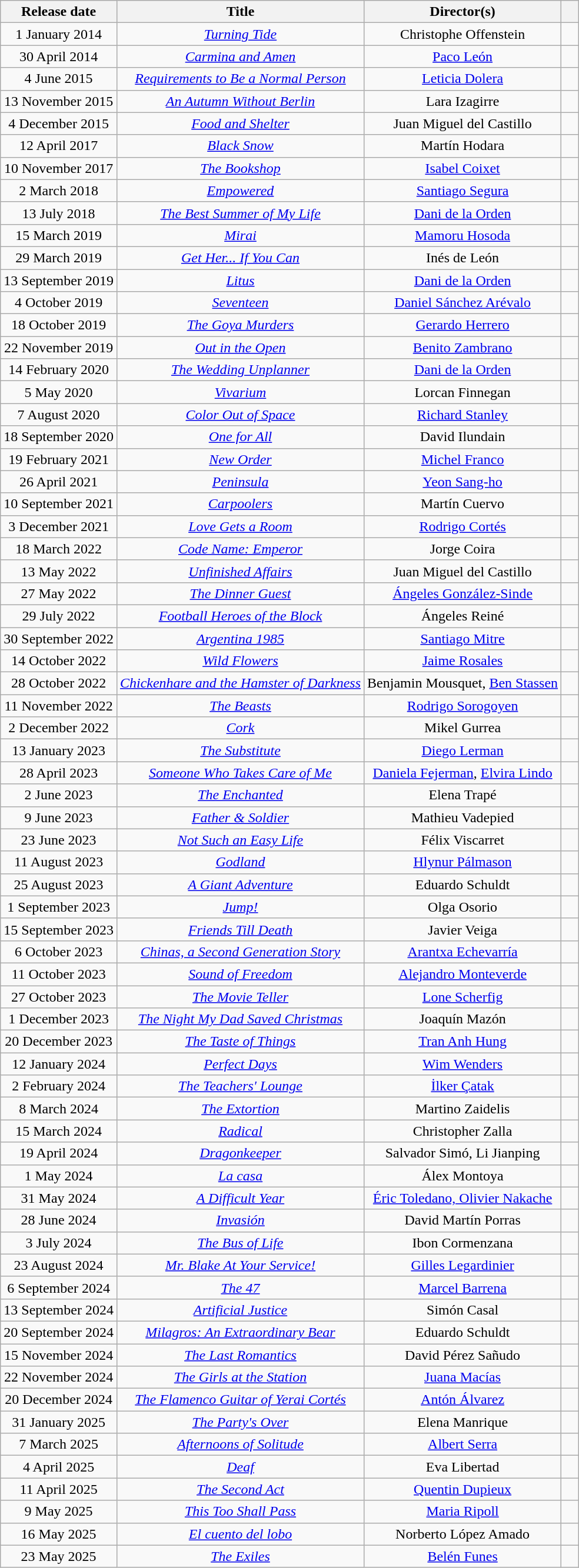<table class="wikitable sortable plainrowheaders" style="text-align: center;">
<tr>
<th>Release date</th>
<th>Title</th>
<th>Director(s)</th>
<th scope=col class="unsortable" style="width:3%;"></th>
</tr>
<tr>
<td>1 January 2014</td>
<td><em><a href='#'>Turning Tide</a></em></td>
<td>Christophe Offenstein</td>
<td></td>
</tr>
<tr>
<td>30 April 2014</td>
<td><em><a href='#'>Carmina and Amen</a></em></td>
<td><a href='#'>Paco León</a></td>
<td></td>
</tr>
<tr>
<td>4 June 2015</td>
<td><em><a href='#'>Requirements to Be a Normal Person</a></em></td>
<td><a href='#'>Leticia Dolera</a></td>
<td></td>
</tr>
<tr>
<td>13 November 2015</td>
<td><em><a href='#'>An Autumn Without Berlin</a></em></td>
<td>Lara Izagirre</td>
<td></td>
</tr>
<tr>
<td>4 December 2015</td>
<td><em><a href='#'>Food and Shelter</a></em></td>
<td>Juan Miguel del Castillo</td>
<td></td>
</tr>
<tr>
<td>12 April 2017</td>
<td><em><a href='#'>Black Snow</a></em></td>
<td>Martín Hodara</td>
<td></td>
</tr>
<tr>
<td>10 November 2017</td>
<td><em><a href='#'>The Bookshop</a></em></td>
<td><a href='#'>Isabel Coixet</a></td>
<td></td>
</tr>
<tr>
<td>2 March 2018</td>
<td><em><a href='#'>Empowered</a></em></td>
<td><a href='#'>Santiago Segura</a></td>
<td></td>
</tr>
<tr>
<td>13 July 2018</td>
<td><em><a href='#'>The Best Summer of My Life</a></em></td>
<td><a href='#'>Dani de la Orden</a></td>
<td></td>
</tr>
<tr>
<td>15 March 2019</td>
<td><em><a href='#'>Mirai</a></em></td>
<td><a href='#'>Mamoru Hosoda</a></td>
<td></td>
</tr>
<tr>
<td>29 March 2019</td>
<td><em><a href='#'>Get Her... If You Can</a></em></td>
<td>Inés de León</td>
<td></td>
</tr>
<tr>
<td>13 September 2019</td>
<td><em><a href='#'>Litus</a></em></td>
<td><a href='#'>Dani de la Orden</a></td>
<td></td>
</tr>
<tr>
<td>4 October 2019</td>
<td><em><a href='#'>Seventeen</a></em></td>
<td><a href='#'>Daniel Sánchez Arévalo</a></td>
<td></td>
</tr>
<tr>
<td>18 October 2019</td>
<td><em><a href='#'>The Goya Murders</a></em></td>
<td><a href='#'>Gerardo Herrero</a></td>
<td></td>
</tr>
<tr>
<td>22 November 2019</td>
<td><em><a href='#'>Out in the Open</a></em></td>
<td><a href='#'>Benito Zambrano</a></td>
<td></td>
</tr>
<tr>
<td>14 February 2020</td>
<td><em><a href='#'>The Wedding Unplanner</a></em></td>
<td><a href='#'>Dani de la Orden</a></td>
<td></td>
</tr>
<tr>
<td>5 May 2020</td>
<td><em><a href='#'>Vivarium</a></em></td>
<td>Lorcan Finnegan</td>
<td></td>
</tr>
<tr>
<td>7 August 2020</td>
<td><em><a href='#'>Color Out of Space</a></em></td>
<td><a href='#'>Richard Stanley</a></td>
<td></td>
</tr>
<tr>
<td>18 September 2020</td>
<td><em><a href='#'>One for All</a></em></td>
<td>David Ilundain</td>
<td></td>
</tr>
<tr>
<td>19 February 2021</td>
<td><em><a href='#'>New Order</a></em></td>
<td><a href='#'>Michel Franco</a></td>
<td></td>
</tr>
<tr>
<td>26 April 2021</td>
<td><em><a href='#'>Peninsula</a></em></td>
<td><a href='#'>Yeon Sang-ho</a></td>
<td></td>
</tr>
<tr>
<td>10 September 2021</td>
<td><em><a href='#'>Carpoolers</a></em></td>
<td>Martín Cuervo</td>
<td></td>
</tr>
<tr>
<td>3 December 2021</td>
<td><em><a href='#'>Love Gets a Room</a></em></td>
<td><a href='#'>Rodrigo Cortés</a></td>
<td></td>
</tr>
<tr>
<td>18 March 2022</td>
<td><em><a href='#'>Code Name: Emperor</a></em></td>
<td>Jorge Coira</td>
<td></td>
</tr>
<tr>
<td>13 May 2022</td>
<td><em><a href='#'>Unfinished Affairs</a></em></td>
<td>Juan Miguel del Castillo</td>
<td></td>
</tr>
<tr>
<td>27 May 2022</td>
<td><em><a href='#'>The Dinner Guest</a></em></td>
<td><a href='#'>Ángeles González-Sinde</a></td>
<td></td>
</tr>
<tr>
<td>29 July 2022</td>
<td><em><a href='#'>Football Heroes of the Block</a></em></td>
<td>Ángeles Reiné</td>
<td></td>
</tr>
<tr>
<td>30 September 2022</td>
<td><em><a href='#'>Argentina 1985</a></em></td>
<td><a href='#'>Santiago Mitre</a></td>
<td></td>
</tr>
<tr>
<td>14 October 2022</td>
<td><em><a href='#'>Wild Flowers</a></em></td>
<td><a href='#'>Jaime Rosales</a></td>
<td></td>
</tr>
<tr>
<td>28 October 2022</td>
<td><em><a href='#'>Chickenhare and the Hamster of Darkness</a></em></td>
<td>Benjamin Mousquet, <a href='#'>Ben Stassen</a></td>
<td></td>
</tr>
<tr>
<td>11 November 2022</td>
<td><em><a href='#'>The Beasts</a></em></td>
<td><a href='#'>Rodrigo Sorogoyen</a></td>
<td></td>
</tr>
<tr>
<td>2 December 2022</td>
<td><em><a href='#'>Cork</a></em></td>
<td>Mikel Gurrea</td>
<td></td>
</tr>
<tr>
<td>13 January 2023</td>
<td><em><a href='#'>The Substitute</a></em></td>
<td><a href='#'>Diego Lerman</a></td>
<td></td>
</tr>
<tr>
<td>28 April 2023</td>
<td><em><a href='#'>Someone Who Takes Care of Me</a></em></td>
<td><a href='#'>Daniela Fejerman</a>, <a href='#'>Elvira Lindo</a></td>
<td></td>
</tr>
<tr>
<td>2 June 2023</td>
<td><em><a href='#'>The Enchanted</a></em></td>
<td>Elena Trapé</td>
<td></td>
</tr>
<tr>
<td>9 June 2023</td>
<td><em><a href='#'>Father & Soldier</a></em></td>
<td>Mathieu Vadepied</td>
<td></td>
</tr>
<tr>
<td>23 June 2023</td>
<td><em><a href='#'>Not Such an Easy Life</a></em></td>
<td>Félix Viscarret</td>
<td></td>
</tr>
<tr>
<td>11 August 2023</td>
<td><em><a href='#'>Godland</a></em></td>
<td><a href='#'>Hlynur Pálmason</a></td>
<td></td>
</tr>
<tr>
<td>25 August 2023</td>
<td><em><a href='#'>A Giant Adventure</a></em></td>
<td>Eduardo Schuldt</td>
<td></td>
</tr>
<tr>
<td>1 September 2023</td>
<td><em><a href='#'>Jump!</a></em></td>
<td>Olga Osorio</td>
<td></td>
</tr>
<tr>
<td>15 September 2023</td>
<td><em><a href='#'>Friends Till Death</a></em></td>
<td>Javier Veiga</td>
<td></td>
</tr>
<tr>
<td>6 October 2023</td>
<td><em><a href='#'>Chinas, a Second Generation Story</a></em></td>
<td><a href='#'>Arantxa Echevarría</a></td>
<td></td>
</tr>
<tr>
<td>11 October 2023</td>
<td><em><a href='#'>Sound of Freedom</a></em></td>
<td><a href='#'>Alejandro Monteverde</a></td>
<td></td>
</tr>
<tr>
<td>27 October 2023</td>
<td><em><a href='#'>The Movie Teller</a></em></td>
<td><a href='#'>Lone Scherfig</a></td>
<td></td>
</tr>
<tr>
<td>1 December 2023</td>
<td><em><a href='#'>The Night My Dad Saved Christmas</a></em></td>
<td>Joaquín Mazón</td>
<td></td>
</tr>
<tr>
<td>20 December 2023</td>
<td><em><a href='#'>The Taste of Things</a></em></td>
<td><a href='#'>Tran Anh Hung</a></td>
<td></td>
</tr>
<tr>
<td>12 January 2024</td>
<td><em><a href='#'>Perfect Days</a></em></td>
<td><a href='#'>Wim Wenders</a></td>
<td></td>
</tr>
<tr>
<td>2 February 2024</td>
<td><em><a href='#'>The Teachers' Lounge</a></em></td>
<td><a href='#'>İlker Çatak</a></td>
<td></td>
</tr>
<tr>
<td>8 March 2024</td>
<td><em><a href='#'>The Extortion</a></em></td>
<td>Martino Zaidelis</td>
<td></td>
</tr>
<tr>
<td>15 March 2024</td>
<td><em><a href='#'>Radical</a></em></td>
<td>Christopher Zalla</td>
<td></td>
</tr>
<tr>
<td>19 April 2024</td>
<td><em><a href='#'>Dragonkeeper</a></em></td>
<td>Salvador Simó, Li Jianping</td>
<td></td>
</tr>
<tr>
<td>1 May 2024</td>
<td><em><a href='#'>La casa</a></em></td>
<td>Álex Montoya</td>
<td></td>
</tr>
<tr>
<td>31 May 2024</td>
<td><em><a href='#'>A Difficult Year</a></em></td>
<td><a href='#'>Éric Toledano, Olivier Nakache</a></td>
<td></td>
</tr>
<tr>
<td>28 June 2024</td>
<td><em><a href='#'>Invasión</a></em></td>
<td>David Martín Porras</td>
<td></td>
</tr>
<tr>
<td>3 July 2024</td>
<td><em><a href='#'>The Bus of Life</a></em></td>
<td>Ibon Cormenzana</td>
<td></td>
</tr>
<tr>
<td>23 August 2024</td>
<td><em><a href='#'>Mr. Blake At Your Service!</a></em></td>
<td><a href='#'>Gilles Legardinier</a></td>
<td></td>
</tr>
<tr>
<td>6 September 2024</td>
<td><em><a href='#'>The 47</a></em></td>
<td><a href='#'>Marcel Barrena</a></td>
<td></td>
</tr>
<tr>
<td>13 September 2024</td>
<td><em><a href='#'>Artificial Justice</a></em></td>
<td>Simón Casal</td>
<td></td>
</tr>
<tr>
<td>20 September 2024</td>
<td><em><a href='#'>Milagros: An Extraordinary Bear</a></em></td>
<td>Eduardo Schuldt</td>
<td></td>
</tr>
<tr>
<td>15 November 2024</td>
<td><em><a href='#'>The Last Romantics</a></em></td>
<td>David Pérez Sañudo</td>
<td></td>
</tr>
<tr>
<td>22 November 2024</td>
<td><em><a href='#'>The Girls at the Station</a></em></td>
<td><a href='#'>Juana Macías</a></td>
<td></td>
</tr>
<tr>
<td>20 December 2024</td>
<td><em><a href='#'>The Flamenco Guitar of Yerai Cortés</a></em></td>
<td><a href='#'>Antón Álvarez</a></td>
<td></td>
</tr>
<tr>
<td>31 January 2025</td>
<td><em><a href='#'>The Party's Over</a></em></td>
<td>Elena Manrique</td>
<td></td>
</tr>
<tr>
<td>7 March 2025</td>
<td><em><a href='#'>Afternoons of Solitude</a></em></td>
<td><a href='#'>Albert Serra</a></td>
<td></td>
</tr>
<tr>
<td>4 April 2025</td>
<td><em><a href='#'>Deaf</a></em></td>
<td>Eva Libertad</td>
<td></td>
</tr>
<tr>
<td>11 April 2025</td>
<td><em><a href='#'>The Second Act</a></em></td>
<td><a href='#'>Quentin Dupieux</a></td>
<td></td>
</tr>
<tr>
<td>9 May 2025</td>
<td><em><a href='#'>This Too Shall Pass</a></em></td>
<td><a href='#'>Maria Ripoll</a></td>
<td></td>
</tr>
<tr>
<td>16 May 2025</td>
<td><em><a href='#'>El cuento del lobo</a></em></td>
<td>Norberto López Amado</td>
<td></td>
</tr>
<tr>
<td>23 May 2025</td>
<td><em><a href='#'>The Exiles</a></em></td>
<td><a href='#'>Belén Funes</a></td>
<td></td>
</tr>
</table>
